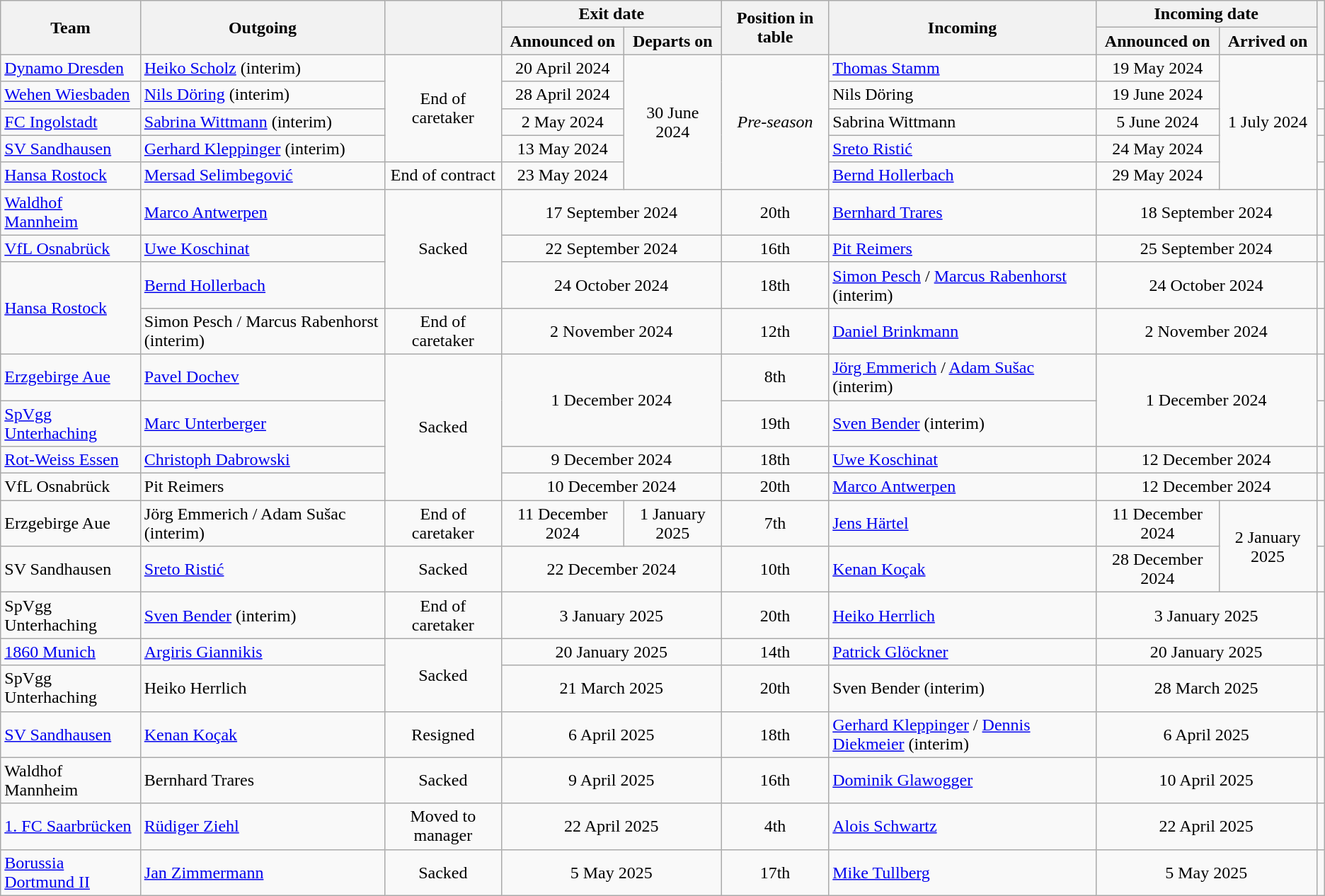<table class="wikitable" style="text-align:center">
<tr>
<th rowspan="2">Team</th>
<th rowspan="2">Outgoing</th>
<th rowspan="2"></th>
<th colspan="2">Exit date</th>
<th rowspan="2">Position in table</th>
<th rowspan="2">Incoming</th>
<th colspan="2">Incoming date</th>
<th rowspan="2"></th>
</tr>
<tr>
<th>Announced on</th>
<th>Departs on</th>
<th>Announced on</th>
<th>Arrived on</th>
</tr>
<tr>
<td align="left"><a href='#'>Dynamo Dresden</a></td>
<td align="left"> <a href='#'>Heiko Scholz</a> (interim)</td>
<td rowspan=4>End of caretaker</td>
<td>20 April 2024</td>
<td rowspan=5>30 June 2024</td>
<td rowspan=5><em>Pre-season</em></td>
<td align="left"> <a href='#'>Thomas Stamm</a></td>
<td>19 May 2024</td>
<td rowspan=5>1 July 2024</td>
<td></td>
</tr>
<tr>
<td align="left"><a href='#'>Wehen Wiesbaden</a></td>
<td align="left"> <a href='#'>Nils Döring</a> (interim)</td>
<td>28 April 2024</td>
<td align="left"> Nils Döring</td>
<td>19 June 2024</td>
<td></td>
</tr>
<tr>
<td align="left"><a href='#'>FC Ingolstadt</a></td>
<td align="left"> <a href='#'>Sabrina Wittmann</a> (interim)</td>
<td>2 May 2024</td>
<td align="left"> Sabrina Wittmann</td>
<td>5 June 2024</td>
<td></td>
</tr>
<tr>
<td align="left"><a href='#'>SV Sandhausen</a></td>
<td align="left"> <a href='#'>Gerhard Kleppinger</a> (interim)</td>
<td>13 May 2024</td>
<td align="left"> <a href='#'>Sreto Ristić</a></td>
<td>24 May 2024</td>
<td></td>
</tr>
<tr>
<td align="left"><a href='#'>Hansa Rostock</a></td>
<td align="left"> <a href='#'>Mersad Selimbegović</a></td>
<td>End of contract</td>
<td>23 May 2024</td>
<td align="left"> <a href='#'>Bernd Hollerbach</a></td>
<td>29 May 2024</td>
<td></td>
</tr>
<tr>
<td align="left"><a href='#'>Waldhof Mannheim</a></td>
<td align="left"> <a href='#'>Marco Antwerpen</a></td>
<td rowspan=3>Sacked</td>
<td colspan=2>17 September 2024</td>
<td>20th</td>
<td align="left"> <a href='#'>Bernhard Trares</a></td>
<td colspan=2>18 September 2024</td>
<td></td>
</tr>
<tr>
<td align="left"><a href='#'>VfL Osnabrück</a></td>
<td align="left"> <a href='#'>Uwe Koschinat</a></td>
<td colspan=2>22 September 2024</td>
<td>16th</td>
<td align="left"> <a href='#'>Pit Reimers</a></td>
<td colspan=2>25 September 2024</td>
<td></td>
</tr>
<tr>
<td align="left" rowspan=2><a href='#'>Hansa Rostock</a></td>
<td align="left"> <a href='#'>Bernd Hollerbach</a></td>
<td colspan=2>24 October 2024</td>
<td>18th</td>
<td align="left"> <a href='#'>Simon Pesch</a> /  <a href='#'>Marcus Rabenhorst</a> (interim)</td>
<td colspan=2>24 October 2024</td>
<td></td>
</tr>
<tr>
<td align="left"> Simon Pesch /  Marcus Rabenhorst (interim)</td>
<td>End of caretaker</td>
<td colspan=2>2 November 2024</td>
<td>12th</td>
<td align="left"> <a href='#'>Daniel Brinkmann</a></td>
<td colspan=2>2 November 2024</td>
<td></td>
</tr>
<tr>
<td align="left"><a href='#'>Erzgebirge Aue</a></td>
<td align="left"> <a href='#'>Pavel Dochev</a></td>
<td rowspan=4>Sacked</td>
<td colspan=2 rowspan=2>1 December 2024</td>
<td>8th</td>
<td align="left"> <a href='#'>Jörg Emmerich</a> /  <a href='#'>Adam Sušac</a> (interim)</td>
<td colspan=2 rowspan=2>1 December 2024</td>
<td></td>
</tr>
<tr>
<td align="left"><a href='#'>SpVgg Unterhaching</a></td>
<td align="left"> <a href='#'>Marc Unterberger</a></td>
<td>19th</td>
<td align="left"> <a href='#'>Sven Bender</a> (interim)</td>
<td></td>
</tr>
<tr>
<td align="left"><a href='#'>Rot-Weiss Essen</a></td>
<td align="left"> <a href='#'>Christoph Dabrowski</a></td>
<td colspan=2>9 December 2024</td>
<td>18th</td>
<td align="left"> <a href='#'>Uwe Koschinat</a></td>
<td colspan=2>12 December 2024</td>
<td></td>
</tr>
<tr>
<td align="left">VfL Osnabrück</td>
<td align="left"> Pit Reimers</td>
<td colspan=2>10 December 2024</td>
<td>20th</td>
<td align="left"> <a href='#'>Marco Antwerpen</a></td>
<td colspan=2>12 December 2024</td>
<td></td>
</tr>
<tr>
<td align="left">Erzgebirge Aue</td>
<td align="left"> Jörg Emmerich /  Adam Sušac (interim)</td>
<td>End of caretaker</td>
<td>11 December 2024</td>
<td>1 January 2025</td>
<td>7th</td>
<td align="left"> <a href='#'>Jens Härtel</a></td>
<td>11 December 2024</td>
<td rowspan=2>2 January 2025</td>
<td></td>
</tr>
<tr>
<td align="left">SV Sandhausen</td>
<td align="left"> <a href='#'>Sreto Ristić</a></td>
<td>Sacked</td>
<td colspan=2>22 December 2024</td>
<td>10th</td>
<td align="left"> <a href='#'>Kenan Koçak</a></td>
<td>28 December 2024</td>
<td></td>
</tr>
<tr>
<td align="left">SpVgg Unterhaching</td>
<td align="left"> <a href='#'>Sven Bender</a> (interim)</td>
<td>End of caretaker</td>
<td colspan=2>3 January 2025</td>
<td>20th</td>
<td align="left"> <a href='#'>Heiko Herrlich</a></td>
<td colspan=2>3 January 2025</td>
<td></td>
</tr>
<tr>
<td align="left"><a href='#'>1860 Munich</a></td>
<td align="left"> <a href='#'>Argiris Giannikis</a></td>
<td rowspan=2>Sacked</td>
<td colspan=2>20 January 2025</td>
<td>14th</td>
<td align="left"> <a href='#'>Patrick Glöckner</a></td>
<td colspan=2>20 January 2025</td>
<td></td>
</tr>
<tr>
<td align="left">SpVgg Unterhaching</td>
<td align="left"> Heiko Herrlich</td>
<td colspan=2>21 March 2025</td>
<td>20th</td>
<td align="left"> Sven Bender (interim)</td>
<td colspan=2>28 March 2025</td>
<td></td>
</tr>
<tr>
<td align="left"><a href='#'>SV Sandhausen</a></td>
<td align="left"> <a href='#'>Kenan Koçak</a></td>
<td>Resigned</td>
<td colspan=2>6 April 2025</td>
<td>18th</td>
<td align="left"> <a href='#'>Gerhard Kleppinger</a> /  <a href='#'>Dennis Diekmeier</a> (interim)</td>
<td colspan=2>6 April 2025</td>
<td></td>
</tr>
<tr>
<td align="left">Waldhof Mannheim</td>
<td align="left"> Bernhard Trares</td>
<td>Sacked</td>
<td colspan=2>9 April 2025</td>
<td>16th</td>
<td align="left"> <a href='#'>Dominik Glawogger</a></td>
<td colspan=2>10 April 2025</td>
<td></td>
</tr>
<tr>
<td align="left"><a href='#'>1. FC Saarbrücken</a></td>
<td align="left"> <a href='#'>Rüdiger Ziehl</a></td>
<td>Moved to manager</td>
<td colspan=2>22 April 2025</td>
<td>4th</td>
<td align="left"> <a href='#'>Alois Schwartz</a></td>
<td colspan=2>22 April 2025</td>
<td></td>
</tr>
<tr>
<td align="left"><a href='#'>Borussia Dortmund II</a></td>
<td align="left"> <a href='#'>Jan Zimmermann</a></td>
<td>Sacked</td>
<td colspan=2>5 May 2025</td>
<td>17th</td>
<td align="left"> <a href='#'>Mike Tullberg</a></td>
<td colspan=2>5 May 2025</td>
<td></td>
</tr>
</table>
